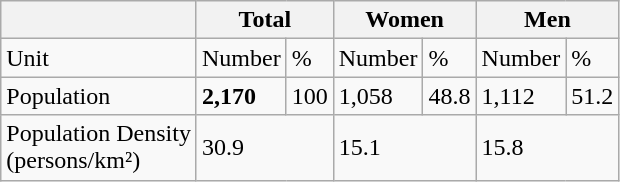<table class="wikitable">
<tr>
<th> </th>
<th colspan=2>Total</th>
<th colspan=2>Women</th>
<th colspan=2>Men</th>
</tr>
<tr>
<td>Unit</td>
<td>Number</td>
<td>%</td>
<td>Number</td>
<td>%</td>
<td>Number</td>
<td>%</td>
</tr>
<tr>
<td>Population</td>
<td><strong>2,170</strong></td>
<td>100</td>
<td>1,058</td>
<td>48.8</td>
<td>1,112</td>
<td>51.2</td>
</tr>
<tr>
<td>Population Density<br>(persons/km²)</td>
<td colspan=2>30.9</td>
<td colspan=2>15.1</td>
<td colspan=2>15.8</td>
</tr>
</table>
